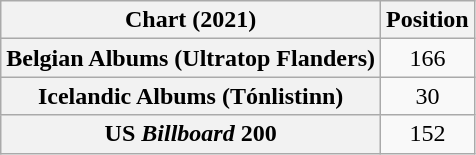<table class="wikitable sortable plainrowheaders" style="text-align:center">
<tr>
<th scope="col">Chart (2021)</th>
<th scope="col">Position</th>
</tr>
<tr>
<th scope="row">Belgian Albums (Ultratop Flanders)</th>
<td>166</td>
</tr>
<tr>
<th scope="row">Icelandic Albums (Tónlistinn)</th>
<td>30</td>
</tr>
<tr>
<th scope="row">US <em>Billboard</em> 200</th>
<td>152</td>
</tr>
</table>
